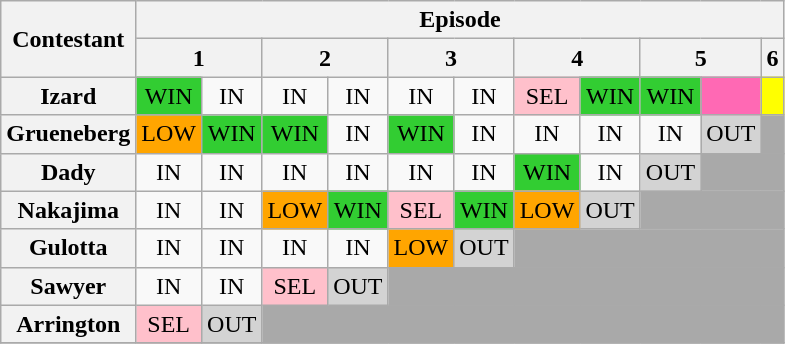<table class="wikitable" style="text-align: center;">
<tr>
<th rowspan="2">Contestant</th>
<th colspan="30">Episode</th>
</tr>
<tr>
<th colspan="2">1</th>
<th colspan="2">2</th>
<th colspan="2">3</th>
<th colspan="2">4</th>
<th colspan="2">5</th>
<th>6</th>
</tr>
<tr>
<th>Izard</th>
<td style="background:limegreen;">WIN</td>
<td>IN</td>
<td>IN</td>
<td>IN</td>
<td>IN</td>
<td>IN</td>
<td style="background:pink;">SEL</td>
<td style="background:limegreen;">WIN</td>
<td style="background:limegreen;">WIN</td>
<td style="background:hotpink;"></td>
<td style="background:yellow;"></td>
</tr>
<tr>
<th>Grueneberg</th>
<td style="background:orange;">LOW</td>
<td style="background:limegreen;">WIN</td>
<td style="background:limegreen;">WIN</td>
<td>IN</td>
<td style="background:limegreen;">WIN</td>
<td>IN</td>
<td>IN</td>
<td>IN</td>
<td>IN</td>
<td style="background:lightgrey;">OUT</td>
<td style="background:darkgrey;" colspan="1"></td>
</tr>
<tr>
<th>Dady</th>
<td>IN</td>
<td>IN</td>
<td>IN</td>
<td>IN</td>
<td>IN</td>
<td>IN</td>
<td style="background:limegreen;">WIN</td>
<td>IN</td>
<td style="background:lightgrey;">OUT</td>
<td style="background:darkgrey;" colspan="2"></td>
</tr>
<tr>
<th>Nakajima</th>
<td>IN</td>
<td>IN</td>
<td style="background:orange;">LOW</td>
<td style="background:limegreen;">WIN</td>
<td style="background:pink;">SEL</td>
<td style="background:limegreen;">WIN</td>
<td style="background:orange;">LOW</td>
<td style="background:lightgrey;">OUT</td>
<td style="background:darkgrey;" colspan="3"></td>
</tr>
<tr>
<th>Gulotta</th>
<td>IN</td>
<td>IN</td>
<td>IN</td>
<td>IN</td>
<td style="background:orange;">LOW</td>
<td style="background:lightgrey;">OUT</td>
<td style="background:darkgrey;" colspan="5"></td>
</tr>
<tr>
<th>Sawyer</th>
<td>IN</td>
<td>IN</td>
<td style="background:pink;">SEL</td>
<td style="background:lightgrey;">OUT</td>
<td style="background:darkgrey;" colspan="7"></td>
</tr>
<tr>
<th>Arrington</th>
<td style="background:pink;">SEL</td>
<td style="background:lightgrey;">OUT</td>
<td style="background:darkgrey;" colspan="9"></td>
</tr>
<tr>
</tr>
</table>
